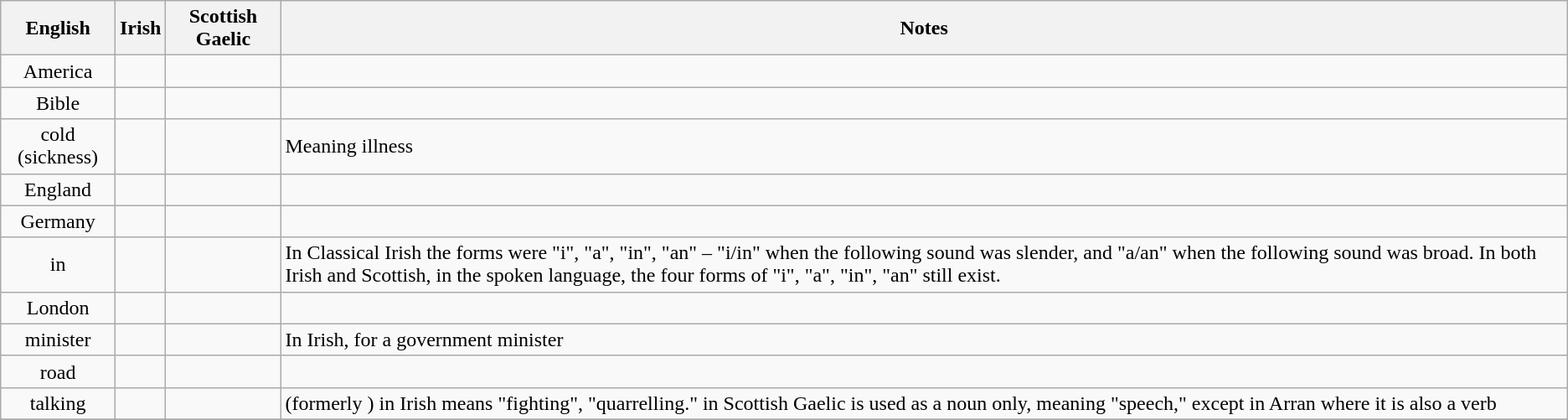<table class="wikitable">
<tr>
<th>English</th>
<th>Irish</th>
<th>Scottish Gaelic</th>
<th>Notes</th>
</tr>
<tr>
<td style="text-align:center">America</td>
<td style="text-align:center"></td>
<td style="text-align:center"></td>
<td></td>
</tr>
<tr>
<td style="text-align:center">Bible</td>
<td style="text-align:center"></td>
<td style="text-align:center"></td>
<td></td>
</tr>
<tr>
<td style="text-align:center">cold (sickness)</td>
<td style="text-align:center"></td>
<td style="text-align:center"></td>
<td>Meaning illness</td>
</tr>
<tr>
<td style="text-align:center">England</td>
<td style="text-align:center"></td>
<td style="text-align:center"></td>
<td></td>
</tr>
<tr>
<td style="text-align:center">Germany</td>
<td style="text-align:center"></td>
<td style="text-align:center"></td>
<td></td>
</tr>
<tr>
<td style="text-align:center">in</td>
<td style="text-align:center"></td>
<td style="text-align:center"></td>
<td>In Classical Irish the forms were "i", "a", "in", "an" – "i/in" when the following sound was slender, and "a/an" when the following sound was broad.  In both Irish and Scottish, in the spoken language, the four forms of "i", "a", "in", "an" still exist.</td>
</tr>
<tr>
<td style="text-align:center">London</td>
<td style="text-align:center"></td>
<td style="text-align:center"></td>
<td></td>
</tr>
<tr>
<td style="text-align:center">minister</td>
<td style="text-align:center"></td>
<td style="text-align:center"></td>
<td>In Irish,  for a government minister</td>
</tr>
<tr>
<td style="text-align:center">road</td>
<td style="text-align:center"></td>
<td style="text-align:center"></td>
<td></td>
</tr>
<tr>
<td style="text-align:center">talking</td>
<td style="text-align:center"></td>
<td style="text-align:center"></td>
<td> (formerly ) in Irish means "fighting", "quarrelling."  in Scottish Gaelic is used as a noun only, meaning "speech," except in Arran where it is also a verb</td>
</tr>
<tr>
</tr>
</table>
